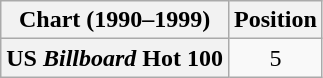<table class="wikitable plainrowheaders" style="text-align:center">
<tr>
<th>Chart (1990–1999)</th>
<th>Position</th>
</tr>
<tr>
<th scope="row">US <em>Billboard</em> Hot 100</th>
<td>5</td>
</tr>
</table>
